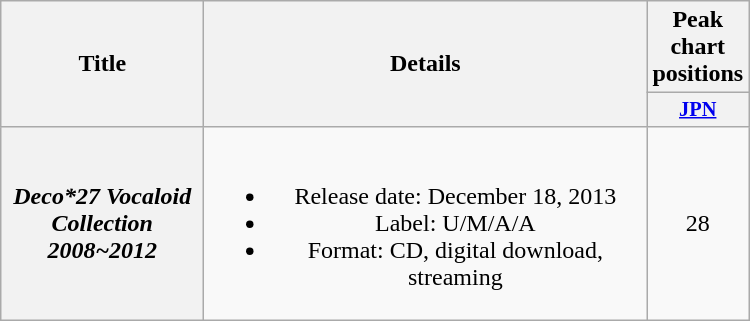<table class="wikitable plainrowheaders" style="text-align:center;">
<tr>
<th rowspan="2" scope="col" style="width:8em;">Title</th>
<th rowspan="2" scope="col" style="width:18em;">Details</th>
<th scope="col">Peak chart positions</th>
</tr>
<tr>
<th scope="col" style="width:3em;font-size:85%;"><a href='#'>JPN</a><br></th>
</tr>
<tr>
<th scope="row"><em>Deco*27 Vocaloid Collection 2008~2012</em></th>
<td><br><ul><li>Release date: December 18, 2013</li><li>Label: U/M/A/A</li><li>Format: CD, digital download, streaming</li></ul></td>
<td>28</td>
</tr>
</table>
